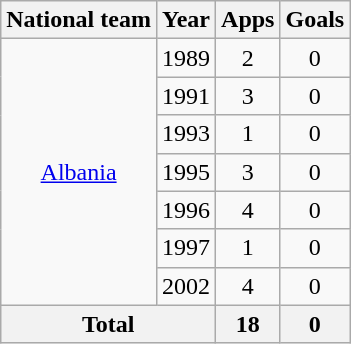<table class=wikitable style="text-align: center;">
<tr>
<th>National team</th>
<th>Year</th>
<th>Apps</th>
<th>Goals</th>
</tr>
<tr>
<td rowspan=7><a href='#'>Albania</a></td>
<td>1989</td>
<td>2</td>
<td>0</td>
</tr>
<tr>
<td>1991</td>
<td>3</td>
<td>0</td>
</tr>
<tr>
<td>1993</td>
<td>1</td>
<td>0</td>
</tr>
<tr>
<td>1995</td>
<td>3</td>
<td>0</td>
</tr>
<tr>
<td>1996</td>
<td>4</td>
<td>0</td>
</tr>
<tr>
<td>1997</td>
<td>1</td>
<td>0</td>
</tr>
<tr>
<td>2002</td>
<td>4</td>
<td>0</td>
</tr>
<tr>
<th colspan=2>Total</th>
<th>18</th>
<th>0</th>
</tr>
</table>
